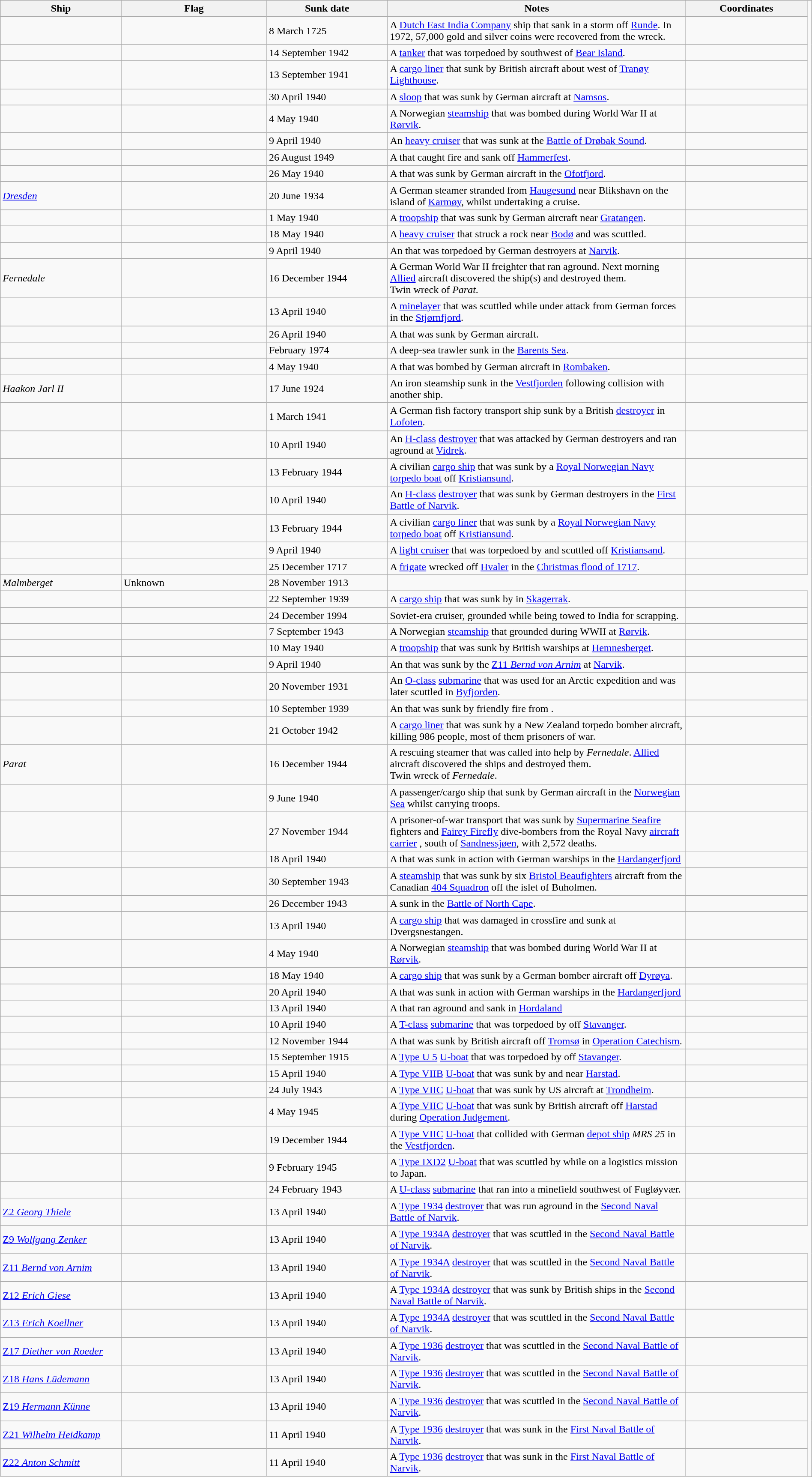<table class=wikitable | style = "width:100%">
<tr>
<th style="width:15%">Ship</th>
<th style="width:18%">Flag</th>
<th style="width:15%">Sunk date</th>
<th style="width:37%">Notes</th>
<th style="width:15%">Coordinates</th>
</tr>
<tr>
<td></td>
<td></td>
<td>8 March 1725</td>
<td>A <a href='#'>Dutch East India Company</a> ship that sank in a storm off <a href='#'>Runde</a>. In 1972, 57,000 gold and silver coins were recovered from the wreck.</td>
<td></td>
</tr>
<tr>
<td></td>
<td></td>
<td>14 September 1942</td>
<td>A <a href='#'>tanker</a> that was torpedoed by  southwest of <a href='#'>Bear Island</a>.</td>
<td></td>
</tr>
<tr>
<td></td>
<td></td>
<td>13 September 1941</td>
<td>A <a href='#'>cargo liner</a> that sunk by British aircraft about  west of <a href='#'>Tranøy Lighthouse</a>.</td>
<td></td>
</tr>
<tr>
<td></td>
<td></td>
<td>30 April 1940</td>
<td>A  <a href='#'>sloop</a> that was sunk by German aircraft at <a href='#'>Namsos</a>.</td>
<td></td>
</tr>
<tr>
<td></td>
<td></td>
<td>4 May 1940</td>
<td>A Norwegian <a href='#'>steamship</a> that was bombed during World War II at <a href='#'>Rørvik</a>.</td>
<td></td>
</tr>
<tr>
<td></td>
<td></td>
<td>9 April 1940</td>
<td>An  <a href='#'>heavy cruiser</a> that was sunk at the <a href='#'>Battle of Drøbak Sound</a>.</td>
<td></td>
</tr>
<tr>
<td></td>
<td></td>
<td>26 August 1949</td>
<td>A  that caught fire and sank off <a href='#'>Hammerfest</a>.</td>
<td></td>
</tr>
<tr>
<td></td>
<td></td>
<td>26 May 1940</td>
<td>A  that was sunk by German aircraft in the <a href='#'>Ofotfjord</a>.</td>
<td></td>
</tr>
<tr>
<td><a href='#'><em>Dresden</em></a></td>
<td></td>
<td>20 June 1934</td>
<td>A German steamer stranded  from <a href='#'>Haugesund</a> near Blikshavn on the island of <a href='#'>Karmøy</a>, whilst undertaking a cruise.</td>
<td></td>
</tr>
<tr>
<td></td>
<td></td>
<td>1 May 1940</td>
<td>A <a href='#'>troopship</a> that was sunk by German aircraft near <a href='#'>Gratangen</a>.</td>
<td></td>
</tr>
<tr>
<td></td>
<td></td>
<td>18 May 1940</td>
<td>A  <a href='#'>heavy cruiser</a> that struck a rock near <a href='#'>Bodø</a> and was scuttled.</td>
<td></td>
</tr>
<tr>
<td></td>
<td></td>
<td>9 April 1940</td>
<td>An  that was torpedoed by German destroyers at <a href='#'>Narvik</a>.</td>
<td></td>
</tr>
<tr>
<td><em>Fernedale</em></td>
<td></td>
<td>16 December 1944</td>
<td>A German World War II freighter that ran aground. Next morning <a href='#'>Allied</a> aircraft discovered the ship(s) and destroyed them.<br>Twin wreck of <em>Parat</em>.</td>
<td></td>
<td></td>
</tr>
<tr>
<td></td>
<td></td>
<td>13 April 1940</td>
<td>A <a href='#'>minelayer</a> that was scuttled while under attack from German forces in the <a href='#'>Stjørnfjord</a>.</td>
<td></td>
</tr>
<tr>
<td></td>
<td></td>
<td>26 April 1940</td>
<td>A  that was sunk by German aircraft.</td>
<td></td>
<td></td>
</tr>
<tr>
<td></td>
<td></td>
<td>February 1974</td>
<td>A deep-sea trawler sunk in the <a href='#'>Barents Sea</a>.</td>
<td></td>
</tr>
<tr>
<td></td>
<td></td>
<td>4 May 1940</td>
<td>A  that was bombed by German aircraft in <a href='#'>Rombaken</a>.</td>
<td></td>
</tr>
<tr>
<td><em>Haakon Jarl II</em></td>
<td></td>
<td>17 June 1924</td>
<td>An iron steamship sunk in the <a href='#'>Vestfjorden</a> following collision with another ship.</td>
<td></td>
</tr>
<tr>
<td></td>
<td></td>
<td>1 March 1941</td>
<td>A German fish factory transport ship sunk by a British <a href='#'>destroyer</a> in <a href='#'>Lofoten</a>.</td>
<td></td>
</tr>
<tr>
<td></td>
<td></td>
<td>10 April 1940</td>
<td>An <a href='#'>H-class</a> <a href='#'>destroyer</a> that was attacked by German destroyers and ran aground at <a href='#'>Vidrek</a>.</td>
<td></td>
</tr>
<tr>
<td></td>
<td></td>
<td>13 February 1944</td>
<td>A civilian <a href='#'>cargo ship</a> that was sunk by a <a href='#'>Royal Norwegian Navy</a> <a href='#'>torpedo boat</a> off <a href='#'>Kristiansund</a>.</td>
<td></td>
</tr>
<tr>
<td></td>
<td></td>
<td>10 April 1940</td>
<td>An <a href='#'>H-class</a> <a href='#'>destroyer</a> that was sunk by German destroyers in the <a href='#'>First Battle of Narvik</a>.</td>
<td></td>
</tr>
<tr>
<td></td>
<td></td>
<td>13 February 1944</td>
<td>A civilian <a href='#'>cargo liner</a> that was sunk by a <a href='#'>Royal Norwegian Navy</a> <a href='#'>torpedo boat</a> off <a href='#'>Kristiansund</a>.</td>
<td></td>
</tr>
<tr>
<td></td>
<td></td>
<td>9 April 1940</td>
<td>A  <a href='#'>light cruiser</a> that was torpedoed by  and scuttled off <a href='#'>Kristiansand</a>.</td>
<td></td>
</tr>
<tr>
<td></td>
<td></td>
<td>25 December 1717</td>
<td>A <a href='#'>frigate</a> wrecked off <a href='#'>Hvaler</a> in the <a href='#'>Christmas flood of 1717</a>.</td>
<td></td>
</tr>
<tr>
<td><em>Malmberget</em></td>
<td>Unknown</td>
<td>28 November 1913</td>
<td></td>
</tr>
<tr>
<td></td>
<td></td>
<td>22 September 1939</td>
<td>A <a href='#'>cargo ship</a> that was sunk by  in <a href='#'>Skagerrak</a>.</td>
<td></td>
</tr>
<tr>
<td></td>
<td></td>
<td>24 December 1994</td>
<td>Soviet-era cruiser, grounded while being towed to India for scrapping.</td>
<td></td>
</tr>
<tr>
<td></td>
<td></td>
<td>7 September 1943</td>
<td>A Norwegian <a href='#'>steamship</a> that grounded during WWII at <a href='#'>Rørvik</a>.</td>
<td></td>
</tr>
<tr>
<td></td>
<td></td>
<td>10 May 1940</td>
<td>A <a href='#'>troopship</a> that was sunk by British warships at <a href='#'>Hemnesberget</a>.</td>
<td></td>
</tr>
<tr>
<td></td>
<td></td>
<td>9 April 1940</td>
<td>An  that was sunk by the <a href='#'>Z11 <em>Bernd von Arnim</em></a> at <a href='#'>Narvik</a>.</td>
<td></td>
</tr>
<tr>
<td></td>
<td></td>
<td>20 November 1931</td>
<td>An <a href='#'>O-class</a> <a href='#'>submarine</a> that was used for an Arctic expedition and was later scuttled in <a href='#'>Byfjorden</a>.</td>
<td></td>
</tr>
<tr>
<td></td>
<td></td>
<td>10 September 1939</td>
<td>An  that was sunk by friendly fire from .</td>
<td></td>
</tr>
<tr>
<td></td>
<td></td>
<td>21 October 1942</td>
<td>A <a href='#'>cargo liner</a> that was sunk by a New Zealand torpedo bomber aircraft, killing 986 people, most of them prisoners of war.</td>
<td></td>
</tr>
<tr>
<td><em>Parat</em></td>
<td></td>
<td>16 December 1944</td>
<td>A rescuing steamer that was called into help by <em>Fernedale</em>. <a href='#'>Allied</a> aircraft discovered the ships and destroyed them.<br>Twin wreck of <em>Fernedale</em>.</td>
<td></td>
</tr>
<tr>
<td></td>
<td></td>
<td>9 June 1940</td>
<td>A passenger/cargo ship that sunk by German aircraft in the <a href='#'>Norwegian Sea</a> whilst carrying troops.</td>
<td></td>
</tr>
<tr>
<td></td>
<td></td>
<td>27 November 1944</td>
<td>A prisoner-of-war transport that was sunk by <a href='#'>Supermarine Seafire</a> fighters and <a href='#'>Fairey Firefly</a> dive-bombers from the Royal Navy <a href='#'>aircraft carrier</a> , south of <a href='#'>Sandnessjøen</a>, with 2,572 deaths.</td>
<td></td>
</tr>
<tr>
<td></td>
<td></td>
<td>18 April 1940</td>
<td>A  that was sunk in action with German warships in the <a href='#'>Hardangerfjord</a></td>
<td></td>
</tr>
<tr>
<td></td>
<td></td>
<td>30 September 1943</td>
<td>A <a href='#'>steamship</a> that was sunk by six <a href='#'>Bristol Beaufighters</a> aircraft from the Canadian <a href='#'>404 Squadron</a> off the islet of Buholmen.</td>
<td></td>
</tr>
<tr>
<td></td>
<td></td>
<td>26 December 1943</td>
<td>A  sunk in the <a href='#'>Battle of North Cape</a>.</td>
<td></td>
</tr>
<tr>
<td></td>
<td></td>
<td>13 April 1940</td>
<td>A <a href='#'>cargo ship</a> that was damaged in crossfire and sunk at Dvergsnestangen.</td>
<td></td>
</tr>
<tr>
<td></td>
<td></td>
<td>4 May 1940</td>
<td>A Norwegian <a href='#'>steamship</a> that was bombed during World War II at <a href='#'>Rørvik</a>.</td>
<td></td>
</tr>
<tr>
<td></td>
<td></td>
<td>18 May 1940</td>
<td>A <a href='#'>cargo ship</a> that was sunk by a German bomber aircraft off <a href='#'>Dyrøya</a>.</td>
<td></td>
</tr>
<tr>
<td></td>
<td></td>
<td>20 April 1940</td>
<td>A  that was sunk in action with German warships in the <a href='#'>Hardangerfjord</a></td>
<td></td>
</tr>
<tr>
<td></td>
<td></td>
<td>13 April 1940</td>
<td>A  that ran aground and sank in <a href='#'>Hordaland</a></td>
<td></td>
</tr>
<tr>
<td></td>
<td></td>
<td>10 April 1940</td>
<td>A <a href='#'>T-class</a> <a href='#'>submarine</a> that was torpedoed by  off <a href='#'>Stavanger</a>.</td>
<td></td>
</tr>
<tr>
<td></td>
<td></td>
<td>12 November 1944</td>
<td>A  that was sunk by British aircraft off <a href='#'>Tromsø</a> in <a href='#'>Operation Catechism</a>.</td>
<td></td>
</tr>
<tr>
<td></td>
<td></td>
<td>15 September 1915</td>
<td>A <a href='#'>Type U 5</a> <a href='#'>U-boat</a> that was torpedoed by  off <a href='#'>Stavanger</a>.</td>
<td></td>
</tr>
<tr>
<td></td>
<td></td>
<td>15 April 1940</td>
<td>A <a href='#'>Type VIIB</a> <a href='#'>U-boat</a> that was sunk by  and  near <a href='#'>Harstad</a>.</td>
<td></td>
</tr>
<tr>
<td></td>
<td></td>
<td>24 July 1943</td>
<td>A <a href='#'>Type VIIC</a> <a href='#'>U-boat</a> that was sunk by US aircraft at <a href='#'>Trondheim</a>.</td>
<td></td>
</tr>
<tr>
<td></td>
<td></td>
<td>4 May 1945</td>
<td>A <a href='#'>Type VIIC</a> <a href='#'>U-boat</a> that was sunk by British aircraft off <a href='#'>Harstad</a> during <a href='#'>Operation Judgement</a>.</td>
<td></td>
</tr>
<tr>
<td></td>
<td></td>
<td>19 December 1944</td>
<td>A <a href='#'>Type VIIC</a> <a href='#'>U-boat</a> that collided with German <a href='#'>depot ship</a> <em>MRS 25</em> in the <a href='#'>Vestfjorden</a>.</td>
<td></td>
</tr>
<tr>
<td></td>
<td></td>
<td>9 February 1945</td>
<td>A <a href='#'>Type IXD2</a> <a href='#'>U-boat</a> that was scuttled by  while on a logistics mission to Japan.</td>
<td></td>
</tr>
<tr>
<td></td>
<td></td>
<td>24 February 1943</td>
<td>A <a href='#'>U-class</a> <a href='#'>submarine</a> that ran into a minefield southwest of Fugløyvær.</td>
<td></td>
</tr>
<tr>
<td><a href='#'>Z2 <em>Georg Thiele</em></a></td>
<td></td>
<td>13 April 1940</td>
<td>A <a href='#'>Type 1934</a> <a href='#'>destroyer</a> that was run aground in the <a href='#'>Second Naval Battle of Narvik</a>.</td>
<td></td>
</tr>
<tr>
<td><a href='#'>Z9 <em>Wolfgang Zenker</em></a></td>
<td></td>
<td>13 April 1940</td>
<td>A <a href='#'>Type 1934A</a> <a href='#'>destroyer</a> that was scuttled in the <a href='#'>Second Naval Battle of Narvik</a>.</td>
</tr>
<tr>
<td><a href='#'>Z11 <em>Bernd von Arnim</em></a></td>
<td></td>
<td>13 April 1940</td>
<td>A <a href='#'>Type 1934A</a> <a href='#'>destroyer</a> that was scuttled in the <a href='#'>Second Naval Battle of Narvik</a>.</td>
<td></td>
</tr>
<tr>
<td><a href='#'>Z12 <em>Erich Giese</em></a></td>
<td></td>
<td>13 April 1940</td>
<td>A <a href='#'>Type 1934A</a> <a href='#'>destroyer</a> that was sunk by British ships in the <a href='#'>Second Naval Battle of Narvik</a>.</td>
<td></td>
</tr>
<tr>
<td><a href='#'>Z13 <em>Erich Koellner</em></a></td>
<td></td>
<td>13 April 1940</td>
<td>A <a href='#'>Type 1934A</a> <a href='#'>destroyer</a> that was scuttled in the <a href='#'>Second Naval Battle of Narvik</a>.</td>
<td></td>
</tr>
<tr>
<td><a href='#'>Z17 <em>Diether von Roeder</em></a></td>
<td></td>
<td>13 April 1940</td>
<td>A <a href='#'>Type 1936</a> <a href='#'>destroyer</a> that was scuttled in the <a href='#'>Second Naval Battle of Narvik</a>.</td>
<td></td>
</tr>
<tr>
<td><a href='#'>Z18 <em>Hans Lüdemann</em></a></td>
<td></td>
<td>13 April 1940</td>
<td>A <a href='#'>Type 1936</a> <a href='#'>destroyer</a> that was scuttled in the <a href='#'>Second Naval Battle of Narvik</a>.</td>
<td></td>
</tr>
<tr>
<td><a href='#'>Z19 <em>Hermann Künne</em></a></td>
<td></td>
<td>13 April 1940</td>
<td>A <a href='#'>Type 1936</a> <a href='#'>destroyer</a> that was scuttled in the <a href='#'>Second Naval Battle of Narvik</a>.</td>
<td></td>
</tr>
<tr>
<td><a href='#'>Z21 <em>Wilhelm Heidkamp</em></a></td>
<td></td>
<td>11 April 1940</td>
<td>A <a href='#'>Type 1936</a> <a href='#'>destroyer</a> that was sunk in the <a href='#'>First Naval Battle of Narvik</a>.</td>
<td></td>
</tr>
<tr>
<td><a href='#'>Z22 <em>Anton Schmitt</em></a></td>
<td></td>
<td>11 April 1940</td>
<td>A <a href='#'>Type 1936</a> <a href='#'>destroyer</a> that was sunk in the <a href='#'>First Naval Battle of Narvik</a>.</td>
<td></td>
</tr>
<tr>
</tr>
</table>
